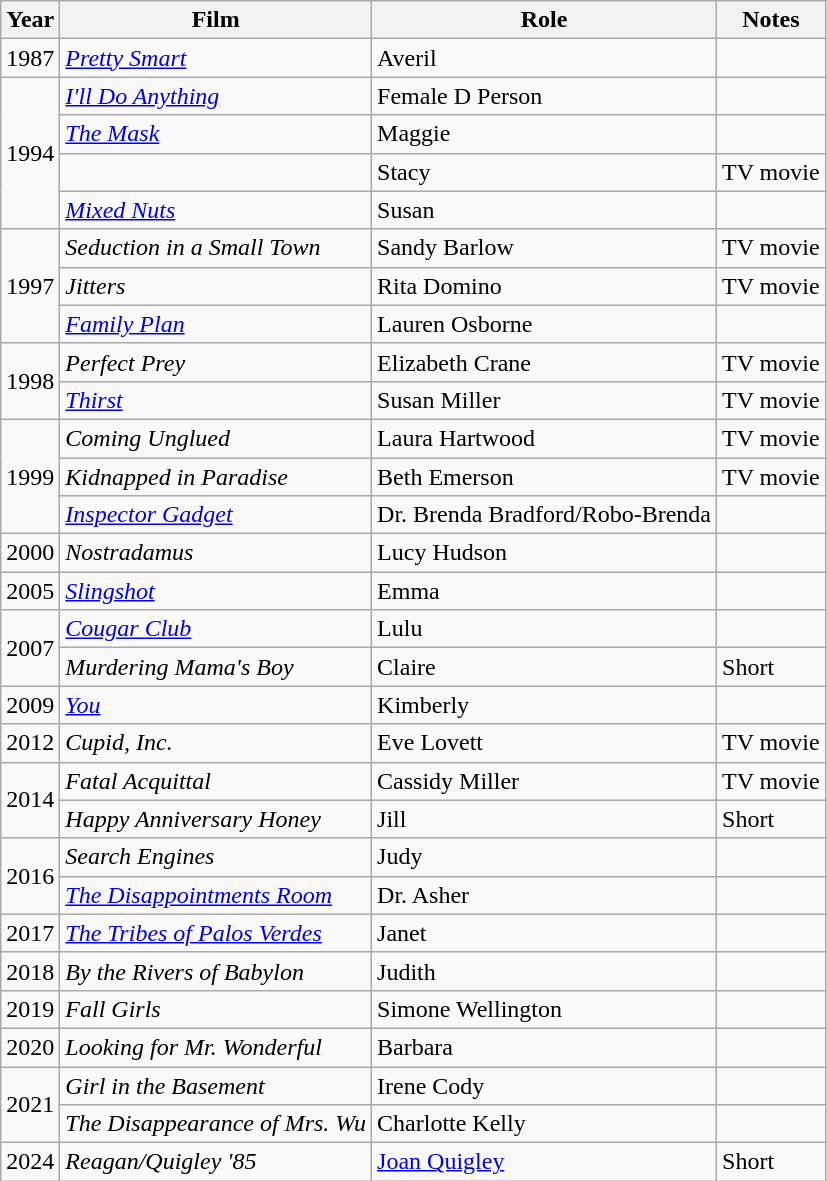<table class="wikitable sortable">
<tr>
<th>Year</th>
<th>Film</th>
<th>Role</th>
<th>Notes</th>
</tr>
<tr>
<td>1987</td>
<td><em><a href='#'>Pretty Smart</a></em></td>
<td>Averil</td>
<td></td>
</tr>
<tr>
<td rowspan="4">1994</td>
<td><em><a href='#'>I'll Do Anything</a></em></td>
<td>Female D Person</td>
<td></td>
</tr>
<tr>
<td><em><a href='#'>The Mask</a></em></td>
<td>Maggie</td>
<td></td>
</tr>
<tr>
<td><em></em></td>
<td>Stacy</td>
<td>TV movie</td>
</tr>
<tr>
<td><em><a href='#'>Mixed Nuts</a></em></td>
<td>Susan</td>
<td></td>
</tr>
<tr>
<td rowspan="3">1997</td>
<td><em>Seduction in a Small Town</em></td>
<td>Sandy Barlow</td>
<td>TV movie</td>
</tr>
<tr>
<td><em>Jitters</em></td>
<td>Rita Domino</td>
<td>TV movie</td>
</tr>
<tr>
<td><em><a href='#'>Family Plan</a></em></td>
<td>Lauren Osborne</td>
<td></td>
</tr>
<tr>
<td rowspan="2">1998</td>
<td><em>Perfect Prey</em></td>
<td>Elizabeth Crane</td>
<td>TV movie</td>
</tr>
<tr>
<td><em><a href='#'>Thirst</a></em></td>
<td>Susan Miller</td>
<td>TV movie</td>
</tr>
<tr>
<td rowspan="3">1999</td>
<td><em>Coming Unglued</em></td>
<td>Laura Hartwood</td>
<td>TV movie</td>
</tr>
<tr>
<td><em>Kidnapped in Paradise</em></td>
<td>Beth Emerson</td>
<td>TV movie</td>
</tr>
<tr>
<td><em><a href='#'>Inspector Gadget</a></em></td>
<td>Dr. Brenda Bradford/Robo-Brenda</td>
<td></td>
</tr>
<tr>
<td>2000</td>
<td><em>Nostradamus</em></td>
<td>Lucy Hudson</td>
<td></td>
</tr>
<tr>
<td>2005</td>
<td><em><a href='#'>Slingshot</a></em></td>
<td>Emma</td>
<td></td>
</tr>
<tr>
<td rowspan="2">2007</td>
<td><em><a href='#'>Cougar Club</a></em></td>
<td>Lulu</td>
<td></td>
</tr>
<tr>
<td><em>Murdering Mama's Boy</em></td>
<td>Claire</td>
<td>Short</td>
</tr>
<tr>
<td>2009</td>
<td><em><a href='#'>You</a></em></td>
<td>Kimberly</td>
<td></td>
</tr>
<tr>
<td>2012</td>
<td><em>Cupid, Inc.</em></td>
<td>Eve Lovett</td>
<td>TV movie</td>
</tr>
<tr>
<td rowspan="2">2014</td>
<td><em>Fatal Acquittal</em></td>
<td>Cassidy Miller</td>
<td>TV movie</td>
</tr>
<tr>
<td><em>Happy Anniversary Honey</em></td>
<td>Jill</td>
<td>Short</td>
</tr>
<tr>
<td rowspan="2">2016</td>
<td><em>Search Engines</em></td>
<td>Judy</td>
<td></td>
</tr>
<tr>
<td><em><a href='#'>The Disappointments Room</a></em></td>
<td>Dr. Asher</td>
<td></td>
</tr>
<tr>
<td>2017</td>
<td><em><a href='#'>The Tribes of Palos Verdes</a></em></td>
<td>Janet</td>
<td></td>
</tr>
<tr>
<td>2018</td>
<td><em>By the Rivers of Babylon</em></td>
<td>Judith</td>
<td></td>
</tr>
<tr>
<td>2019</td>
<td><em>Fall Girls</em></td>
<td>Simone Wellington</td>
<td></td>
</tr>
<tr>
<td>2020</td>
<td><em>Looking for Mr. Wonderful</em></td>
<td>Barbara</td>
<td></td>
</tr>
<tr>
<td rowspan="2">2021</td>
<td><em>Girl in the Basement</em></td>
<td>Irene Cody</td>
<td></td>
</tr>
<tr>
<td><em>The Disappearance of Mrs. Wu</em></td>
<td>Charlotte Kelly</td>
<td></td>
</tr>
<tr>
<td>2024</td>
<td><em>Reagan/Quigley '85</em></td>
<td><a href='#'>Joan Quigley</a></td>
<td>Short</td>
</tr>
</table>
